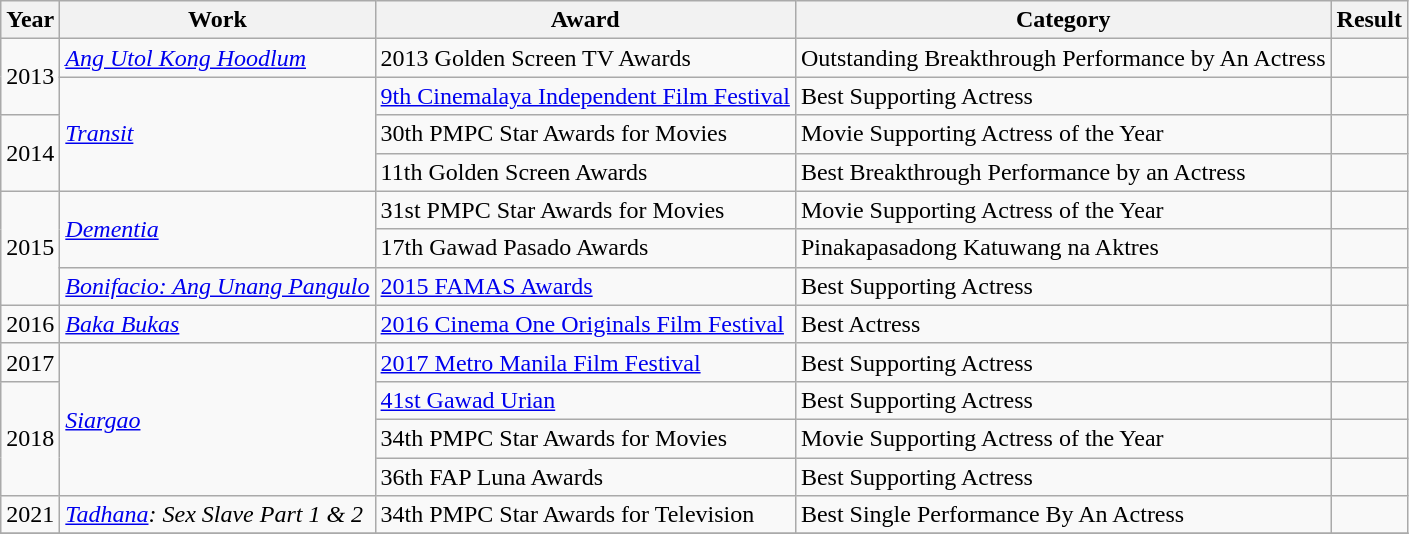<table class="wikitable">
<tr>
<th>Year</th>
<th>Work</th>
<th>Award</th>
<th>Category</th>
<th>Result</th>
</tr>
<tr>
<td rowspan=2>2013</td>
<td><em><a href='#'>Ang Utol Kong Hoodlum</a></em></td>
<td>2013 Golden Screen TV Awards</td>
<td>Outstanding Breakthrough Performance by An Actress</td>
<td></td>
</tr>
<tr>
<td rowspan=3><em><a href='#'>Transit</a></em></td>
<td><a href='#'>9th Cinemalaya Independent Film Festival</a></td>
<td>Best Supporting Actress</td>
<td></td>
</tr>
<tr>
<td rowspan=2>2014</td>
<td>30th PMPC Star Awards for Movies</td>
<td>Movie Supporting Actress of the Year</td>
<td></td>
</tr>
<tr>
<td>11th Golden Screen Awards</td>
<td>Best Breakthrough Performance by an Actress</td>
<td></td>
</tr>
<tr>
<td rowspan=3>2015</td>
<td rowspan=2><em><a href='#'>Dementia</a></em></td>
<td>31st PMPC Star Awards for Movies</td>
<td>Movie Supporting Actress of the Year</td>
<td></td>
</tr>
<tr>
<td>17th Gawad Pasado Awards</td>
<td>Pinakapasadong Katuwang na Aktres</td>
<td></td>
</tr>
<tr>
<td><em><a href='#'>Bonifacio: Ang Unang Pangulo</a></em></td>
<td><a href='#'>2015 FAMAS Awards</a></td>
<td>Best Supporting Actress</td>
<td></td>
</tr>
<tr>
<td>2016</td>
<td><em><a href='#'>Baka Bukas</a></em></td>
<td><a href='#'>2016 Cinema One Originals Film Festival</a></td>
<td>Best Actress</td>
<td></td>
</tr>
<tr>
<td>2017</td>
<td rowspan=4><em><a href='#'>Siargao</a></em></td>
<td><a href='#'>2017 Metro Manila Film Festival</a></td>
<td>Best Supporting Actress</td>
<td></td>
</tr>
<tr>
<td rowspan="3">2018</td>
<td><a href='#'>41st Gawad Urian</a></td>
<td>Best Supporting Actress</td>
<td></td>
</tr>
<tr>
<td>34th PMPC Star Awards for Movies</td>
<td>Movie Supporting Actress of the Year</td>
<td></td>
</tr>
<tr>
<td>36th FAP Luna Awards</td>
<td>Best Supporting Actress</td>
<td></td>
</tr>
<tr>
<td>2021</td>
<td><em><a href='#'>Tadhana</a>: Sex Slave Part 1 & 2</em></td>
<td>34th PMPC Star Awards for Television</td>
<td>Best Single Performance By An Actress</td>
<td></td>
</tr>
<tr>
</tr>
</table>
